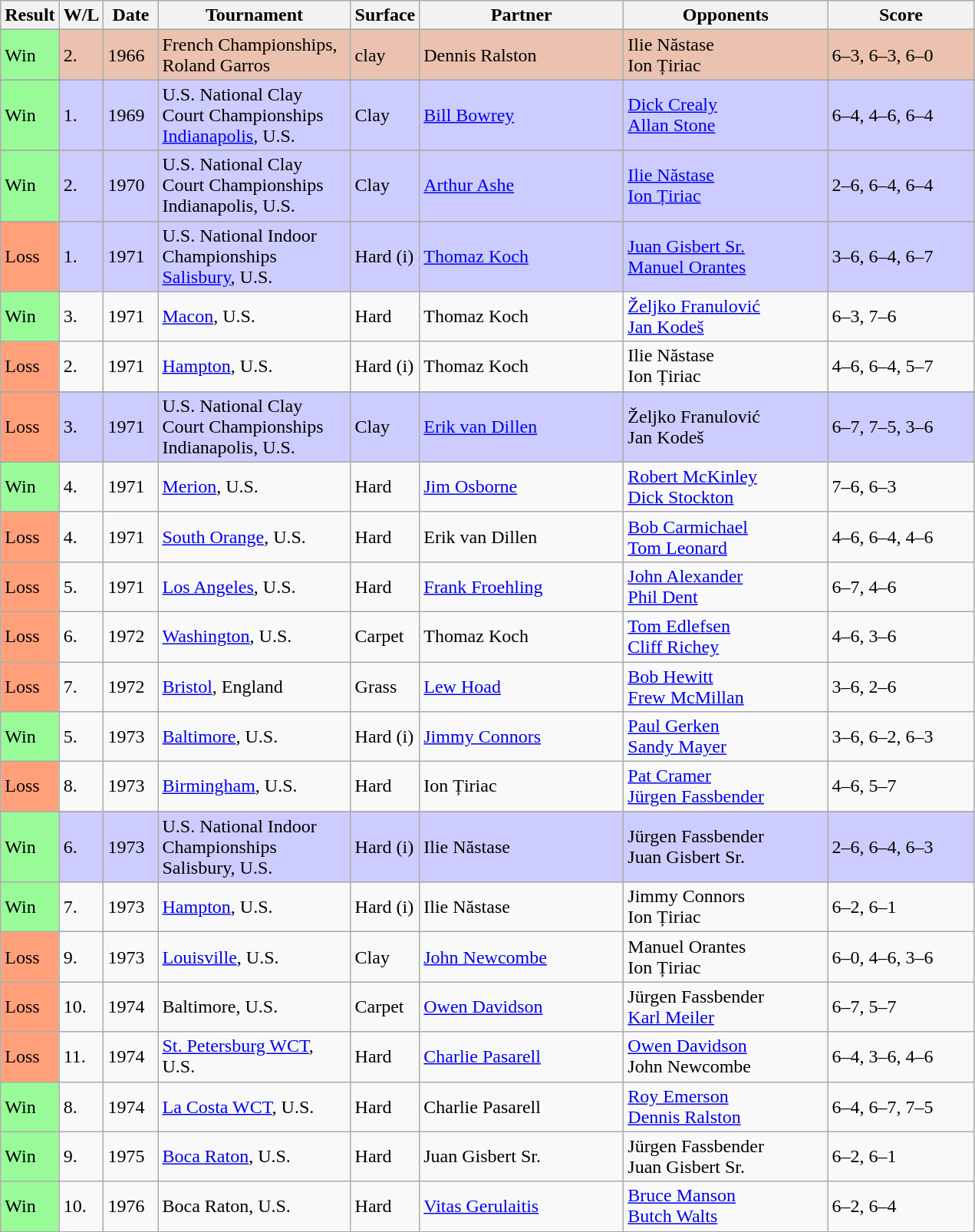<table class="sortable wikitable">
<tr>
<th style="width:40px">Result</th>
<th style="width:30px" class="unsortable">W/L</th>
<th style="width:40px">Date</th>
<th style="width:160px">Tournament</th>
<th style="width:50px">Surface</th>
<th style="width:170px">Partner</th>
<th style="width:170px">Opponents</th>
<th style="width:120px" class="unsortable">Score</th>
</tr>
<tr>
</tr>
<tr style="background:#ebc2af;">
<td style="background:#98fb98;">Win</td>
<td>2.</td>
<td>1966</td>
<td>French Championships, Roland Garros</td>
<td>clay</td>
<td> Dennis Ralston</td>
<td> Ilie Năstase <br>  Ion Țiriac</td>
<td>6–3, 6–3, 6–0</td>
</tr>
<tr>
</tr>
<tr style="background:#ccf;">
<td style="background:#98fb98;">Win</td>
<td>1.</td>
<td>1969</td>
<td>U.S. National Clay Court Championships<br><a href='#'>Indianapolis</a>, U.S.</td>
<td>Clay</td>
<td> <a href='#'>Bill Bowrey</a></td>
<td> <a href='#'>Dick Crealy</a> <br>  <a href='#'>Allan Stone</a></td>
<td>6–4, 4–6, 6–4</td>
</tr>
<tr>
</tr>
<tr style="background:#ccf;">
<td style="background:#98fb98;">Win</td>
<td>2.</td>
<td>1970</td>
<td>U.S. National Clay Court Championships Indianapolis, U.S.</td>
<td>Clay</td>
<td> <a href='#'>Arthur Ashe</a></td>
<td> <a href='#'>Ilie Năstase</a> <br>  <a href='#'>Ion Țiriac</a></td>
<td>2–6, 6–4, 6–4</td>
</tr>
<tr>
</tr>
<tr style="background:#ccf;">
<td style="background:#ffa07a;">Loss</td>
<td>1.</td>
<td>1971</td>
<td>U.S. National Indoor Championships<br><a href='#'>Salisbury</a>, U.S.</td>
<td>Hard (i)</td>
<td> <a href='#'>Thomaz Koch</a></td>
<td> <a href='#'>Juan Gisbert Sr.</a> <br>  <a href='#'>Manuel Orantes</a></td>
<td>3–6, 6–4, 6–7</td>
</tr>
<tr>
<td style="background:#98fb98;">Win</td>
<td>3.</td>
<td>1971</td>
<td><a href='#'>Macon</a>, U.S.</td>
<td>Hard</td>
<td> Thomaz Koch</td>
<td> <a href='#'>Željko Franulović</a> <br>  <a href='#'>Jan Kodeš</a></td>
<td>6–3, 7–6</td>
</tr>
<tr>
<td style="background:#ffa07a;">Loss</td>
<td>2.</td>
<td>1971</td>
<td><a href='#'>Hampton</a>, U.S.</td>
<td>Hard (i)</td>
<td> Thomaz Koch</td>
<td> Ilie Năstase <br>  Ion Țiriac</td>
<td>4–6, 6–4, 5–7</td>
</tr>
<tr>
</tr>
<tr style="background:#ccf;">
<td style="background:#ffa07a;">Loss</td>
<td>3.</td>
<td>1971</td>
<td>U.S. National Clay Court Championships<br>Indianapolis, U.S.</td>
<td>Clay</td>
<td> <a href='#'>Erik van Dillen</a></td>
<td> Željko Franulović <br>  Jan Kodeš</td>
<td>6–7, 7–5, 3–6</td>
</tr>
<tr>
<td style="background:#98fb98;">Win</td>
<td>4.</td>
<td>1971</td>
<td><a href='#'>Merion</a>, U.S.</td>
<td>Hard</td>
<td> <a href='#'>Jim Osborne</a></td>
<td> <a href='#'>Robert McKinley</a> <br>  <a href='#'>Dick Stockton</a></td>
<td>7–6, 6–3</td>
</tr>
<tr>
<td style="background:#ffa07a;">Loss</td>
<td>4.</td>
<td>1971</td>
<td><a href='#'>South Orange</a>, U.S.</td>
<td>Hard</td>
<td> Erik van Dillen</td>
<td> <a href='#'>Bob Carmichael</a> <br>  <a href='#'>Tom Leonard</a></td>
<td>4–6, 6–4, 4–6</td>
</tr>
<tr>
<td style="background:#ffa07a;">Loss</td>
<td>5.</td>
<td>1971</td>
<td><a href='#'>Los Angeles</a>, U.S.</td>
<td>Hard</td>
<td> <a href='#'>Frank Froehling</a></td>
<td> <a href='#'>John Alexander</a> <br>  <a href='#'>Phil Dent</a></td>
<td>6–7, 4–6</td>
</tr>
<tr>
<td style="background:#ffa07a;">Loss</td>
<td>6.</td>
<td>1972</td>
<td><a href='#'>Washington</a>, U.S.</td>
<td>Carpet</td>
<td> Thomaz Koch</td>
<td> <a href='#'>Tom Edlefsen</a> <br>  <a href='#'>Cliff Richey</a></td>
<td>4–6, 3–6</td>
</tr>
<tr>
<td style="background:#ffa07a;">Loss</td>
<td>7.</td>
<td>1972</td>
<td><a href='#'>Bristol</a>, England</td>
<td>Grass</td>
<td> <a href='#'>Lew Hoad</a></td>
<td> <a href='#'>Bob Hewitt</a> <br>  <a href='#'>Frew McMillan</a></td>
<td>3–6, 2–6</td>
</tr>
<tr>
<td style="background:#98fb98;">Win</td>
<td>5.</td>
<td>1973</td>
<td><a href='#'>Baltimore</a>, U.S.</td>
<td>Hard (i)</td>
<td> <a href='#'>Jimmy Connors</a></td>
<td> <a href='#'>Paul Gerken</a> <br>  <a href='#'>Sandy Mayer</a></td>
<td>3–6, 6–2, 6–3</td>
</tr>
<tr>
<td style="background:#ffa07a;">Loss</td>
<td>8.</td>
<td>1973</td>
<td><a href='#'>Birmingham</a>, U.S.</td>
<td>Hard</td>
<td> Ion Țiriac</td>
<td> <a href='#'>Pat Cramer</a> <br>  <a href='#'>Jürgen Fassbender</a></td>
<td>4–6, 5–7</td>
</tr>
<tr>
</tr>
<tr style="background:#ccf;">
</tr>
<tr style="background:#ccf;">
<td style="background:#98fb98;">Win</td>
<td>6.</td>
<td>1973</td>
<td>U.S. National Indoor Championships<br>Salisbury, U.S.</td>
<td>Hard (i)</td>
<td> Ilie Năstase</td>
<td> Jürgen Fassbender <br>  Juan Gisbert Sr.</td>
<td>2–6, 6–4, 6–3</td>
</tr>
<tr>
<td style="background:#98fb98;">Win</td>
<td>7.</td>
<td>1973</td>
<td><a href='#'>Hampton</a>, U.S.</td>
<td>Hard (i)</td>
<td> Ilie Năstase</td>
<td> Jimmy Connors <br>  Ion Țiriac</td>
<td>6–2, 6–1</td>
</tr>
<tr>
<td style="background:#ffa07a;">Loss</td>
<td>9.</td>
<td>1973</td>
<td><a href='#'>Louisville</a>, U.S.</td>
<td>Clay</td>
<td> <a href='#'>John Newcombe</a></td>
<td> Manuel Orantes <br>  Ion Țiriac</td>
<td>6–0, 4–6, 3–6</td>
</tr>
<tr>
<td style="background:#ffa07a;">Loss</td>
<td>10.</td>
<td>1974</td>
<td>Baltimore, U.S.</td>
<td>Carpet</td>
<td> <a href='#'>Owen Davidson</a></td>
<td> Jürgen Fassbender <br>  <a href='#'>Karl Meiler</a></td>
<td>6–7, 5–7</td>
</tr>
<tr>
<td style="background:#ffa07a;">Loss</td>
<td>11.</td>
<td>1974</td>
<td><a href='#'>St. Petersburg WCT</a>, U.S.</td>
<td>Hard</td>
<td> <a href='#'>Charlie Pasarell</a></td>
<td> <a href='#'>Owen Davidson</a> <br>  John Newcombe</td>
<td>6–4, 3–6, 4–6</td>
</tr>
<tr>
<td style="background:#98fb98;">Win</td>
<td>8.</td>
<td>1974</td>
<td><a href='#'>La Costa WCT</a>, U.S.</td>
<td>Hard</td>
<td> Charlie Pasarell</td>
<td> <a href='#'>Roy Emerson</a> <br>  <a href='#'>Dennis Ralston</a></td>
<td>6–4, 6–7, 7–5</td>
</tr>
<tr>
<td style="background:#98fb98;">Win</td>
<td>9.</td>
<td>1975</td>
<td><a href='#'>Boca Raton</a>, U.S.</td>
<td>Hard</td>
<td> Juan Gisbert Sr.</td>
<td> Jürgen Fassbender <br>  Juan Gisbert Sr.</td>
<td>6–2, 6–1</td>
</tr>
<tr>
<td style="background:#98fb98;">Win</td>
<td>10.</td>
<td>1976</td>
<td>Boca Raton, U.S.</td>
<td>Hard</td>
<td> <a href='#'>Vitas Gerulaitis</a></td>
<td> <a href='#'>Bruce Manson</a> <br>  <a href='#'>Butch Walts</a></td>
<td>6–2, 6–4</td>
</tr>
</table>
